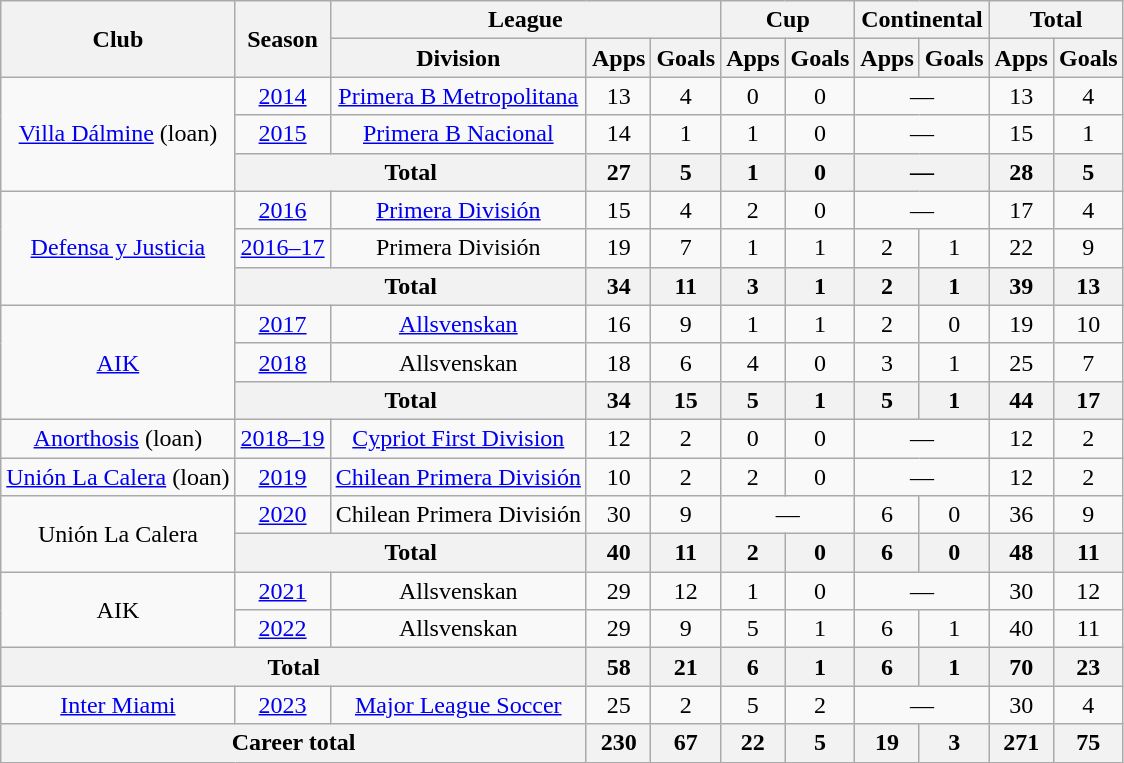<table class="wikitable" style="text-align: center;">
<tr>
<th rowspan="2">Club</th>
<th rowspan="2">Season</th>
<th colspan="3">League</th>
<th colspan="2">Cup</th>
<th colspan="2">Continental</th>
<th colspan="2">Total</th>
</tr>
<tr>
<th>Division</th>
<th>Apps</th>
<th>Goals</th>
<th>Apps</th>
<th>Goals</th>
<th>Apps</th>
<th>Goals</th>
<th>Apps</th>
<th>Goals</th>
</tr>
<tr>
<td rowspan="3" valign="center"><a href='#'>Villa Dálmine</a> (loan)</td>
<td><a href='#'>2014</a></td>
<td valign="center"><a href='#'>Primera B Metropolitana</a></td>
<td>13</td>
<td>4</td>
<td>0</td>
<td>0</td>
<td colspan="2">—</td>
<td>13</td>
<td>4</td>
</tr>
<tr>
<td><a href='#'>2015</a></td>
<td><a href='#'>Primera B Nacional</a></td>
<td>14</td>
<td>1</td>
<td>1</td>
<td>0</td>
<td colspan="2">—</td>
<td>15</td>
<td>1</td>
</tr>
<tr>
<th colspan="2">Total</th>
<th>27</th>
<th>5</th>
<th>1</th>
<th>0</th>
<th colspan="2">—</th>
<th>28</th>
<th>5</th>
</tr>
<tr>
<td rowspan="3" valign="center"><a href='#'>Defensa y Justicia</a></td>
<td><a href='#'>2016</a></td>
<td valign="center"><a href='#'>Primera División</a></td>
<td>15</td>
<td>4</td>
<td>2</td>
<td>0</td>
<td colspan="2">—</td>
<td>17</td>
<td>4</td>
</tr>
<tr>
<td><a href='#'>2016–17</a></td>
<td>Primera División</td>
<td>19</td>
<td>7</td>
<td>1</td>
<td>1</td>
<td>2</td>
<td>1</td>
<td>22</td>
<td>9</td>
</tr>
<tr>
<th colspan="2">Total</th>
<th>34</th>
<th>11</th>
<th>3</th>
<th>1</th>
<th>2</th>
<th>1</th>
<th>39</th>
<th>13</th>
</tr>
<tr>
<td rowspan="3"><a href='#'>AIK</a></td>
<td><a href='#'>2017</a></td>
<td><a href='#'>Allsvenskan</a></td>
<td>16</td>
<td>9</td>
<td>1</td>
<td>1</td>
<td>2</td>
<td>0</td>
<td>19</td>
<td>10</td>
</tr>
<tr>
<td><a href='#'>2018</a></td>
<td>Allsvenskan</td>
<td>18</td>
<td>6</td>
<td>4</td>
<td>0</td>
<td>3</td>
<td>1</td>
<td>25</td>
<td>7</td>
</tr>
<tr>
<th colspan="2">Total</th>
<th>34</th>
<th>15</th>
<th>5</th>
<th>1</th>
<th>5</th>
<th>1</th>
<th>44</th>
<th>17</th>
</tr>
<tr>
<td><a href='#'>Anorthosis</a> (loan)</td>
<td><a href='#'>2018–19</a></td>
<td><a href='#'>Cypriot First Division</a></td>
<td>12</td>
<td>2</td>
<td>0</td>
<td>0</td>
<td colspan="2">—</td>
<td>12</td>
<td>2</td>
</tr>
<tr>
<td><a href='#'>Unión La Calera</a> (loan)</td>
<td><a href='#'>2019</a></td>
<td><a href='#'>Chilean Primera División</a></td>
<td>10</td>
<td>2</td>
<td>2</td>
<td>0</td>
<td colspan="2">—</td>
<td>12</td>
<td>2</td>
</tr>
<tr>
<td rowspan="2">Unión La Calera</td>
<td><a href='#'>2020</a></td>
<td>Chilean Primera División</td>
<td>30</td>
<td>9</td>
<td colspan="2">—</td>
<td>6</td>
<td>0</td>
<td>36</td>
<td>9</td>
</tr>
<tr>
<th colspan="2">Total</th>
<th>40</th>
<th>11</th>
<th>2</th>
<th>0</th>
<th>6</th>
<th>0</th>
<th>48</th>
<th>11</th>
</tr>
<tr>
<td rowspan="2">AIK</td>
<td><a href='#'>2021</a></td>
<td>Allsvenskan</td>
<td>29</td>
<td>12</td>
<td>1</td>
<td>0</td>
<td colspan="2">—</td>
<td>30</td>
<td>12</td>
</tr>
<tr>
<td><a href='#'>2022</a></td>
<td>Allsvenskan</td>
<td>29</td>
<td>9</td>
<td>5</td>
<td>1</td>
<td>6</td>
<td>1</td>
<td>40</td>
<td>11</td>
</tr>
<tr>
<th colspan="3">Total</th>
<th>58</th>
<th>21</th>
<th>6</th>
<th>1</th>
<th>6</th>
<th>1</th>
<th>70</th>
<th>23</th>
</tr>
<tr>
<td><a href='#'>Inter Miami</a></td>
<td><a href='#'>2023</a></td>
<td><a href='#'>Major League Soccer</a></td>
<td>25</td>
<td>2</td>
<td>5</td>
<td>2</td>
<td colspan="2">—</td>
<td>30</td>
<td>4</td>
</tr>
<tr>
<th colspan="3">Career total</th>
<th>230</th>
<th>67</th>
<th>22</th>
<th>5</th>
<th>19</th>
<th>3</th>
<th>271</th>
<th>75</th>
</tr>
</table>
